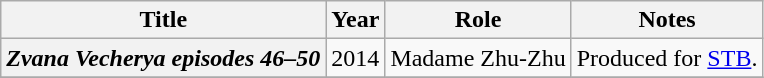<table class="wikitable plainrowheaders sortable">
<tr>
<th scope="col">Title</th>
<th scope="col">Year</th>
<th scope="col">Role</th>
<th scope="col" class="unsortable">Notes</th>
</tr>
<tr>
<th scope="row"><em>Zvana Vecherya episodes 46–50</em></th>
<td>2014</td>
<td>Madame Zhu-Zhu</td>
<td>Produced for <a href='#'>STB</a>.</td>
</tr>
<tr>
</tr>
</table>
